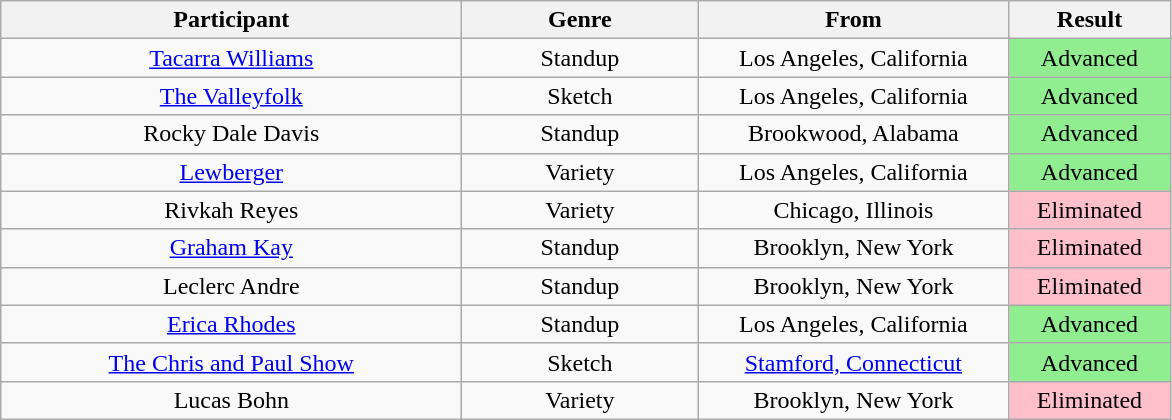<table class="wikitable" style="text-align:center;">
<tr>
<th scope="col" style="width: 300px;">Participant</th>
<th scope="col" style="width: 150px;">Genre</th>
<th scope="col" style="width: 200px;">From</th>
<th scope="col" style="width: 100px;">Result</th>
</tr>
<tr>
<td><a href='#'>Tacarra Williams</a></td>
<td>Standup</td>
<td>Los Angeles, California</td>
<td style="background:lightgreen;">Advanced</td>
</tr>
<tr>
<td><a href='#'>The Valleyfolk</a></td>
<td>Sketch</td>
<td>Los Angeles, California</td>
<td style="background:lightgreen;">Advanced</td>
</tr>
<tr>
<td>Rocky Dale Davis</td>
<td>Standup</td>
<td>Brookwood, Alabama</td>
<td style="background:lightgreen;">Advanced</td>
</tr>
<tr>
<td><a href='#'>Lewberger</a></td>
<td>Variety</td>
<td>Los Angeles, California</td>
<td style="background:lightgreen;">Advanced</td>
</tr>
<tr>
<td>Rivkah Reyes</td>
<td>Variety</td>
<td>Chicago, Illinois</td>
<td style="background:pink;">Eliminated</td>
</tr>
<tr>
<td><a href='#'>Graham Kay</a></td>
<td>Standup</td>
<td>Brooklyn, New York</td>
<td style="background:pink;">Eliminated</td>
</tr>
<tr>
<td>Leclerc Andre</td>
<td>Standup</td>
<td>Brooklyn, New York</td>
<td style="background:pink;">Eliminated</td>
</tr>
<tr>
<td><a href='#'>Erica Rhodes</a></td>
<td>Standup</td>
<td>Los Angeles, California</td>
<td style="background:lightgreen;">Advanced</td>
</tr>
<tr>
<td><a href='#'>The Chris and Paul Show</a></td>
<td>Sketch</td>
<td><a href='#'>Stamford, Connecticut</a></td>
<td style="background:lightgreen;">Advanced</td>
</tr>
<tr>
<td>Lucas Bohn</td>
<td>Variety</td>
<td>Brooklyn, New York</td>
<td style="background:pink;">Eliminated</td>
</tr>
</table>
